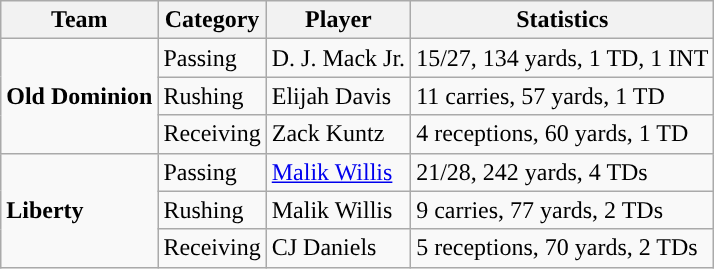<table class="wikitable" style="float: left;">
<tr>
<th>Team</th>
<th>Category</th>
<th>Player</th>
<th>Statistics</th>
</tr>
<tr>
<td rowspan=3><strong>Old Dominion</strong></td>
<td>Passing</td>
<td>D. J. Mack Jr.</td>
<td>15/27, 134 yards, 1 TD, 1 INT</td>
</tr>
<tr>
<td>Rushing</td>
<td>Elijah Davis</td>
<td>11 carries, 57 yards, 1 TD</td>
</tr>
<tr>
<td>Receiving</td>
<td>Zack Kuntz</td>
<td>4 receptions, 60 yards, 1 TD</td>
</tr>
<tr>
<td rowspan=3><strong>Liberty</strong></td>
<td>Passing</td>
<td><a href='#'>Malik Willis</a></td>
<td>21/28, 242 yards, 4 TDs</td>
</tr>
<tr>
<td>Rushing</td>
<td>Malik Willis</td>
<td>9 carries, 77 yards, 2 TDs</td>
</tr>
<tr>
<td>Receiving</td>
<td>CJ Daniels</td>
<td>5 receptions, 70 yards, 2 TDs</td>
</tr>
</table>
